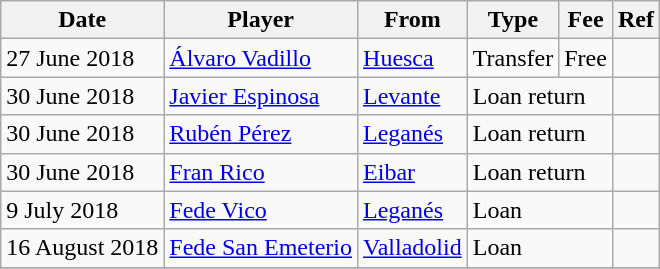<table class="wikitable">
<tr>
<th>Date</th>
<th>Player</th>
<th>From</th>
<th>Type</th>
<th>Fee</th>
<th>Ref</th>
</tr>
<tr>
<td>27 June 2018</td>
<td> <a href='#'>Álvaro Vadillo</a></td>
<td> <a href='#'>Huesca</a></td>
<td>Transfer</td>
<td>Free</td>
<td></td>
</tr>
<tr>
<td>30 June 2018</td>
<td> <a href='#'>Javier Espinosa</a></td>
<td> <a href='#'>Levante</a></td>
<td colspan=2>Loan return</td>
<td></td>
</tr>
<tr>
<td>30 June 2018</td>
<td> <a href='#'>Rubén Pérez</a></td>
<td> <a href='#'>Leganés</a></td>
<td colspan=2>Loan return</td>
<td></td>
</tr>
<tr>
<td>30 June 2018</td>
<td> <a href='#'>Fran Rico</a></td>
<td> <a href='#'>Eibar</a></td>
<td colspan=2>Loan return</td>
<td></td>
</tr>
<tr>
<td>9 July 2018</td>
<td> <a href='#'>Fede Vico</a></td>
<td> <a href='#'>Leganés</a></td>
<td colspan=2>Loan</td>
<td></td>
</tr>
<tr>
<td>16 August 2018</td>
<td> <a href='#'>Fede San Emeterio</a></td>
<td> <a href='#'>Valladolid</a></td>
<td colspan=2>Loan</td>
<td></td>
</tr>
<tr>
</tr>
</table>
